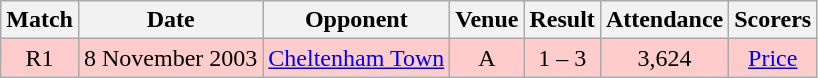<table class="wikitable" style="font-size:100%; text-align:center">
<tr>
<th>Match</th>
<th>Date</th>
<th>Opponent</th>
<th>Venue</th>
<th>Result</th>
<th>Attendance</th>
<th>Scorers</th>
</tr>
<tr style="background: #FFCCCC;">
<td>R1</td>
<td>8 November 2003</td>
<td><a href='#'>Cheltenham Town</a></td>
<td>A</td>
<td>1 – 3</td>
<td>3,624</td>
<td><a href='#'>Price</a></td>
</tr>
</table>
